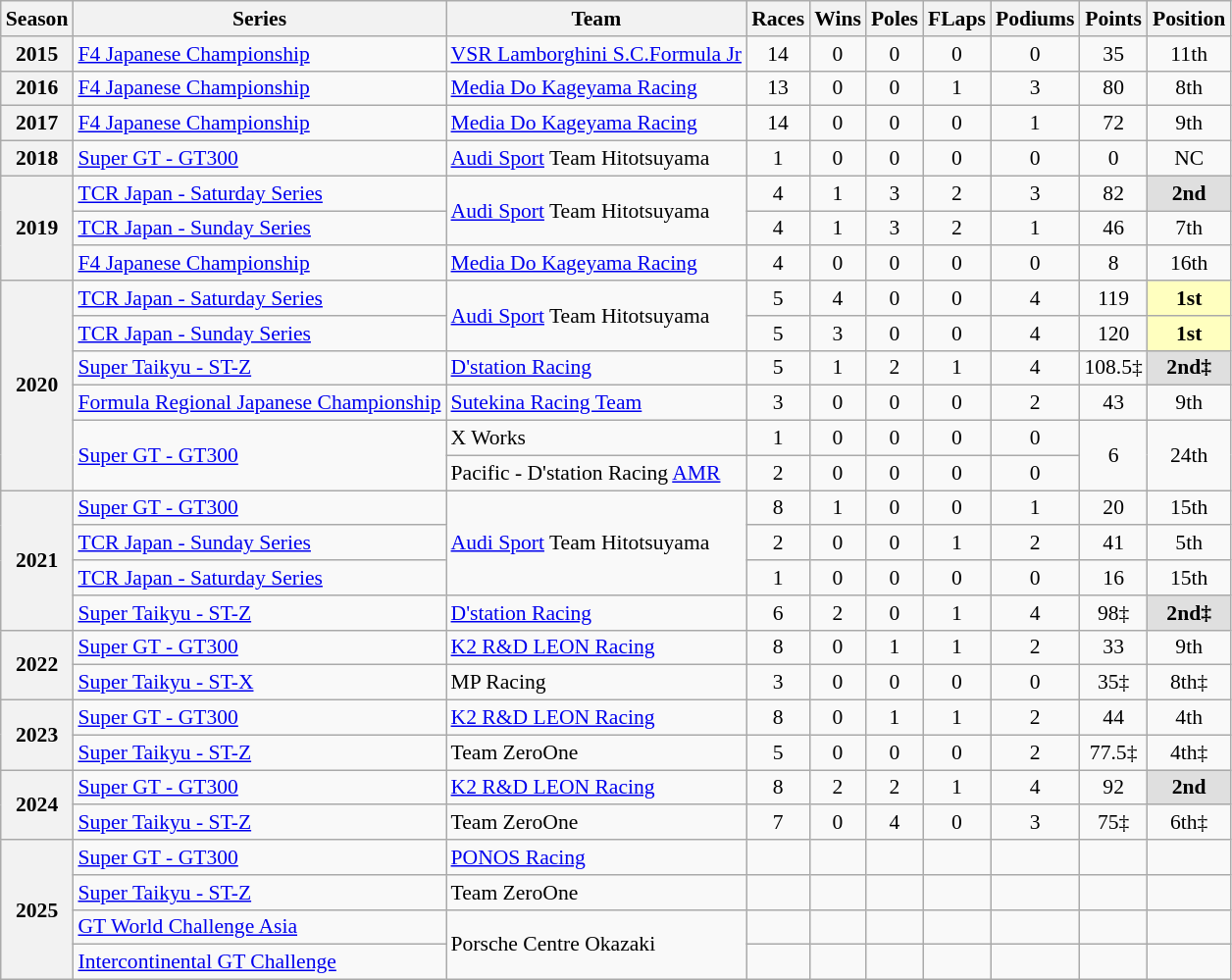<table class="wikitable" style="font-size: 90%; text-align:center">
<tr>
<th>Season</th>
<th>Series</th>
<th>Team</th>
<th>Races</th>
<th>Wins</th>
<th>Poles</th>
<th>FLaps</th>
<th>Podiums</th>
<th>Points</th>
<th>Position</th>
</tr>
<tr>
<th>2015</th>
<td align=left><a href='#'>F4 Japanese Championship</a></td>
<td align=left><a href='#'>VSR Lamborghini S.C.Formula Jr</a></td>
<td>14</td>
<td>0</td>
<td>0</td>
<td>0</td>
<td>0</td>
<td>35</td>
<td>11th</td>
</tr>
<tr>
<th>2016</th>
<td align=left><a href='#'>F4 Japanese Championship</a></td>
<td align=left><a href='#'>Media Do Kageyama Racing</a></td>
<td>13</td>
<td>0</td>
<td>0</td>
<td>1</td>
<td>3</td>
<td>80</td>
<td>8th</td>
</tr>
<tr>
<th>2017</th>
<td align=left><a href='#'>F4 Japanese Championship</a></td>
<td align=left><a href='#'>Media Do Kageyama Racing</a></td>
<td>14</td>
<td>0</td>
<td>0</td>
<td>0</td>
<td>1</td>
<td>72</td>
<td>9th</td>
</tr>
<tr>
<th>2018</th>
<td align="left"><a href='#'>Super GT - GT300</a></td>
<td align="left"><a href='#'>Audi Sport</a> Team Hitotsuyama</td>
<td>1</td>
<td>0</td>
<td>0</td>
<td>0</td>
<td>0</td>
<td>0</td>
<td>NC</td>
</tr>
<tr>
<th rowspan="3">2019</th>
<td align="left"><a href='#'>TCR Japan - Saturday Series</a></td>
<td rowspan="2" align="left"><a href='#'>Audi Sport</a> Team Hitotsuyama</td>
<td>4</td>
<td>1</td>
<td>3</td>
<td>2</td>
<td>3</td>
<td>82</td>
<td style="background:#DFDFDF;"><strong>2nd</strong></td>
</tr>
<tr>
<td align="left"><a href='#'>TCR Japan - Sunday Series</a></td>
<td>4</td>
<td>1</td>
<td>3</td>
<td>2</td>
<td>1</td>
<td>46</td>
<td>7th</td>
</tr>
<tr>
<td align=left><a href='#'>F4 Japanese Championship</a></td>
<td align=left><a href='#'>Media Do Kageyama Racing</a></td>
<td>4</td>
<td>0</td>
<td>0</td>
<td>0</td>
<td>0</td>
<td>8</td>
<td>16th</td>
</tr>
<tr>
<th rowspan="6">2020</th>
<td align="left"><a href='#'>TCR Japan - Saturday Series</a></td>
<td rowspan="2" align="left"><a href='#'>Audi Sport</a> Team Hitotsuyama</td>
<td>5</td>
<td>4</td>
<td>0</td>
<td>0</td>
<td>4</td>
<td>119</td>
<td style="background:#FFFFBF;"><strong>1st</strong></td>
</tr>
<tr>
<td align="left"><a href='#'>TCR Japan - Sunday Series</a></td>
<td>5</td>
<td>3</td>
<td>0</td>
<td>0</td>
<td>4</td>
<td>120</td>
<td style="background:#FFFFBF;"><strong>1st</strong></td>
</tr>
<tr>
<td align=left><a href='#'>Super Taikyu - ST-Z</a></td>
<td align=left><a href='#'>D'station Racing</a></td>
<td>5</td>
<td>1</td>
<td>2</td>
<td>1</td>
<td>4</td>
<td>108.5‡</td>
<td style="background:#DFDFDF;"><strong>2nd‡</strong></td>
</tr>
<tr>
<td align=left><a href='#'>Formula Regional Japanese Championship</a></td>
<td align=left><a href='#'>Sutekina Racing Team</a></td>
<td>3</td>
<td>0</td>
<td>0</td>
<td>0</td>
<td>2</td>
<td>43</td>
<td>9th</td>
</tr>
<tr>
<td rowspan="2" align="left"><a href='#'>Super GT - GT300</a></td>
<td align="left">X Works</td>
<td>1</td>
<td>0</td>
<td>0</td>
<td>0</td>
<td>0</td>
<td rowspan="2">6</td>
<td rowspan="2">24th</td>
</tr>
<tr>
<td align="left">Pacific - D'station Racing <a href='#'>AMR</a></td>
<td>2</td>
<td>0</td>
<td>0</td>
<td>0</td>
<td>0</td>
</tr>
<tr>
<th rowspan="4">2021</th>
<td align="left"><a href='#'>Super GT - GT300</a></td>
<td rowspan="3" align="left"><a href='#'>Audi Sport</a> Team Hitotsuyama</td>
<td>8</td>
<td>1</td>
<td>0</td>
<td>0</td>
<td>1</td>
<td>20</td>
<td>15th</td>
</tr>
<tr>
<td align="left"><a href='#'>TCR Japan - Sunday Series</a></td>
<td>2</td>
<td>0</td>
<td>0</td>
<td>1</td>
<td>2</td>
<td>41</td>
<td>5th</td>
</tr>
<tr>
<td align="left"><a href='#'>TCR Japan - Saturday Series</a></td>
<td>1</td>
<td>0</td>
<td>0</td>
<td>0</td>
<td>0</td>
<td>16</td>
<td>15th</td>
</tr>
<tr>
<td align=left><a href='#'>Super Taikyu - ST-Z</a></td>
<td align=left><a href='#'>D'station Racing</a></td>
<td>6</td>
<td>2</td>
<td>0</td>
<td>1</td>
<td>4</td>
<td>98‡</td>
<td style="background:#DFDFDF;"><strong>2nd‡</strong></td>
</tr>
<tr>
<th rowspan="2">2022</th>
<td align="left"><a href='#'>Super GT - GT300</a></td>
<td align="left"><a href='#'>K2 R&D LEON Racing</a></td>
<td>8</td>
<td>0</td>
<td>1</td>
<td>1</td>
<td>2</td>
<td>33</td>
<td>9th</td>
</tr>
<tr>
<td align=left><a href='#'>Super Taikyu - ST-X</a></td>
<td align=left>MP Racing</td>
<td>3</td>
<td>0</td>
<td>0</td>
<td>0</td>
<td>0</td>
<td>35‡</td>
<td>8th‡</td>
</tr>
<tr>
<th rowspan="2">2023</th>
<td align="left"><a href='#'>Super GT - GT300</a></td>
<td align="left"><a href='#'>K2 R&D LEON Racing</a></td>
<td>8</td>
<td>0</td>
<td>1</td>
<td>1</td>
<td>2</td>
<td>44</td>
<td>4th</td>
</tr>
<tr>
<td align=left><a href='#'>Super Taikyu - ST-Z</a></td>
<td align=left>Team ZeroOne</td>
<td>5</td>
<td>0</td>
<td>0</td>
<td>0</td>
<td>2</td>
<td>77.5‡</td>
<td>4th‡</td>
</tr>
<tr>
<th rowspan="2">2024</th>
<td align="left"><a href='#'>Super GT - GT300</a></td>
<td align="left"><a href='#'>K2 R&D LEON Racing</a></td>
<td>8</td>
<td>2</td>
<td>2</td>
<td>1</td>
<td>4</td>
<td>92</td>
<td style="background:#DFDFDF;"><strong>2nd</strong></td>
</tr>
<tr>
<td align=left><a href='#'>Super Taikyu - ST-Z</a></td>
<td align=left>Team ZeroOne</td>
<td>7</td>
<td>0</td>
<td>4</td>
<td>0</td>
<td>3</td>
<td>75‡</td>
<td>6th‡</td>
</tr>
<tr>
<th rowspan=4>2025</th>
<td align=left><a href='#'>Super GT - GT300</a></td>
<td align=left><a href='#'>PONOS Racing</a></td>
<td></td>
<td></td>
<td></td>
<td></td>
<td></td>
<td></td>
<td></td>
</tr>
<tr>
<td align=left><a href='#'>Super Taikyu - ST-Z</a></td>
<td align=left>Team ZeroOne</td>
<td></td>
<td></td>
<td></td>
<td></td>
<td></td>
<td></td>
<td></td>
</tr>
<tr>
<td align=left><a href='#'>GT World Challenge Asia</a></td>
<td rowspan="2" align=left>Porsche Centre Okazaki</td>
<td></td>
<td></td>
<td></td>
<td></td>
<td></td>
<td></td>
<td></td>
</tr>
<tr>
<td align=left><a href='#'>Intercontinental GT Challenge</a></td>
<td></td>
<td></td>
<td></td>
<td></td>
<td></td>
<td></td>
<td></td>
</tr>
</table>
